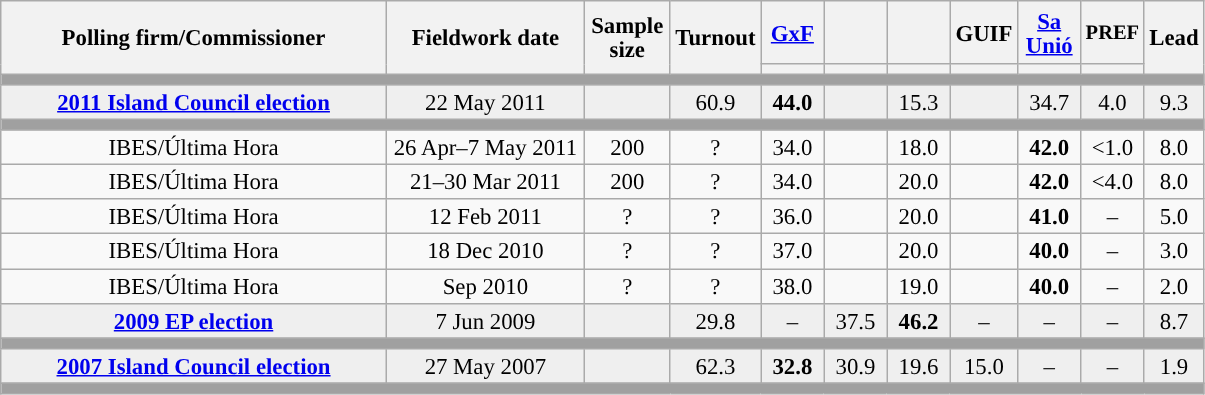<table class="wikitable collapsible collapsed" style="text-align:center; font-size:95%; line-height:16px;">
<tr style="height:42px;">
<th style="width:250px;" rowspan="2">Polling firm/Commissioner</th>
<th style="width:125px;" rowspan="2">Fieldwork date</th>
<th style="width:50px;" rowspan="2">Sample size</th>
<th style="width:45px;" rowspan="2">Turnout</th>
<th style="width:35px;"><a href='#'>GxF</a></th>
<th style="width:35px;"></th>
<th style="width:35px;"></th>
<th style="width:35px;">GUIF</th>
<th style="width:35px;"><a href='#'>Sa<br>Unió</a></th>
<th style="width:35px; font-size:90%;">PREF</th>
<th style="width:30px;" rowspan="2">Lead</th>
</tr>
<tr>
<th style="color:inherit;background:"></th>
<th style="color:inherit;background:"></th>
<th style="color:inherit;background:"></th>
<th style="color:inherit;background:"></th>
<th style="color:inherit;background:"></th>
<th style="color:inherit;background:"></th>
</tr>
<tr>
<td colspan="11" style="background:#A0A0A0"></td>
</tr>
<tr style="background:#EFEFEF;">
<td><strong><a href='#'>2011 Island Council election</a></strong></td>
<td>22 May 2011</td>
<td></td>
<td>60.9</td>
<td><strong>44.0</strong><br></td>
<td></td>
<td>15.3<br></td>
<td></td>
<td>34.7<br></td>
<td>4.0<br></td>
<td style="background:">9.3</td>
</tr>
<tr>
<td colspan="11" style="background:#A0A0A0"></td>
</tr>
<tr>
<td>IBES/Última Hora</td>
<td>26 Apr–7 May 2011</td>
<td>200</td>
<td>?</td>
<td>34.0<br></td>
<td></td>
<td>18.0<br></td>
<td></td>
<td><strong>42.0</strong><br></td>
<td><1.0<br></td>
<td style="background:">8.0</td>
</tr>
<tr>
<td>IBES/Última Hora</td>
<td>21–30 Mar 2011</td>
<td>200</td>
<td>?</td>
<td>34.0<br></td>
<td></td>
<td>20.0<br></td>
<td></td>
<td><strong>42.0</strong><br></td>
<td><4.0<br></td>
<td style="background:">8.0</td>
</tr>
<tr>
<td>IBES/Última Hora</td>
<td>12 Feb 2011</td>
<td>?</td>
<td>?</td>
<td>36.0<br></td>
<td></td>
<td>20.0<br></td>
<td></td>
<td><strong>41.0</strong><br></td>
<td>–</td>
<td style="background:">5.0</td>
</tr>
<tr>
<td>IBES/Última Hora</td>
<td>18 Dec 2010</td>
<td>?</td>
<td>?</td>
<td>37.0<br></td>
<td></td>
<td>20.0<br></td>
<td></td>
<td><strong>40.0</strong><br></td>
<td>–</td>
<td style="background:">3.0</td>
</tr>
<tr>
<td>IBES/Última Hora</td>
<td>Sep 2010</td>
<td>?</td>
<td>?</td>
<td>38.0<br></td>
<td></td>
<td>19.0<br></td>
<td></td>
<td><strong>40.0</strong><br></td>
<td>–</td>
<td style="background:">2.0</td>
</tr>
<tr style="background:#EFEFEF;">
<td><strong><a href='#'>2009 EP election</a></strong></td>
<td>7 Jun 2009</td>
<td></td>
<td>29.8</td>
<td>–</td>
<td>37.5<br></td>
<td><strong>46.2</strong><br></td>
<td>–</td>
<td>–</td>
<td>–</td>
<td style="background:">8.7</td>
</tr>
<tr>
<td colspan="11" style="background:#A0A0A0"></td>
</tr>
<tr style="background:#EFEFEF;">
<td><strong><a href='#'>2007 Island Council election</a></strong></td>
<td>27 May 2007</td>
<td></td>
<td>62.3</td>
<td><strong>32.8</strong><br></td>
<td>30.9<br></td>
<td>19.6<br></td>
<td>15.0<br></td>
<td>–</td>
<td>–</td>
<td style="background:">1.9</td>
</tr>
<tr>
<td colspan="11" style="background:#A0A0A0"></td>
</tr>
</table>
